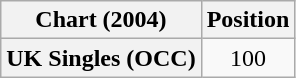<table class="wikitable plainrowheaders" style="text-align:center">
<tr>
<th>Chart (2004)</th>
<th>Position</th>
</tr>
<tr>
<th scope="row">UK Singles (OCC)</th>
<td>100</td>
</tr>
</table>
